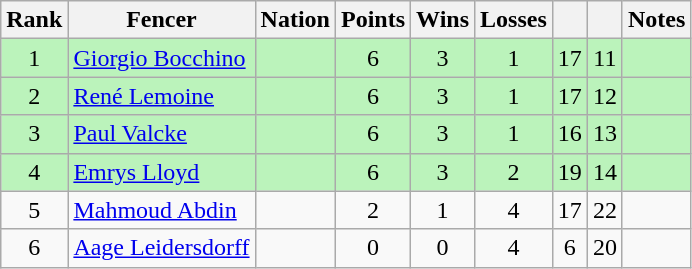<table class="wikitable sortable" style="text-align: center;">
<tr>
<th>Rank</th>
<th>Fencer</th>
<th>Nation</th>
<th>Points</th>
<th>Wins</th>
<th>Losses</th>
<th></th>
<th></th>
<th>Notes</th>
</tr>
<tr style="background:#bbf3bb;">
<td>1</td>
<td align=left><a href='#'>Giorgio Bocchino</a></td>
<td align=left></td>
<td>6</td>
<td>3</td>
<td>1</td>
<td>17</td>
<td>11</td>
<td></td>
</tr>
<tr style="background:#bbf3bb;">
<td>2</td>
<td align=left><a href='#'>René Lemoine</a></td>
<td align=left></td>
<td>6</td>
<td>3</td>
<td>1</td>
<td>17</td>
<td>12</td>
<td></td>
</tr>
<tr style="background:#bbf3bb;">
<td>3</td>
<td align=left><a href='#'>Paul Valcke</a></td>
<td align=left></td>
<td>6</td>
<td>3</td>
<td>1</td>
<td>16</td>
<td>13</td>
<td></td>
</tr>
<tr style="background:#bbf3bb;">
<td>4</td>
<td align=left><a href='#'>Emrys Lloyd</a></td>
<td align=left></td>
<td>6</td>
<td>3</td>
<td>2</td>
<td>19</td>
<td>14</td>
<td></td>
</tr>
<tr>
<td>5</td>
<td align=left><a href='#'>Mahmoud Abdin</a></td>
<td align=left></td>
<td>2</td>
<td>1</td>
<td>4</td>
<td>17</td>
<td>22</td>
<td></td>
</tr>
<tr>
<td>6</td>
<td align=left><a href='#'>Aage Leidersdorff</a></td>
<td align=left></td>
<td>0</td>
<td>0</td>
<td>4</td>
<td>6</td>
<td>20</td>
<td></td>
</tr>
</table>
